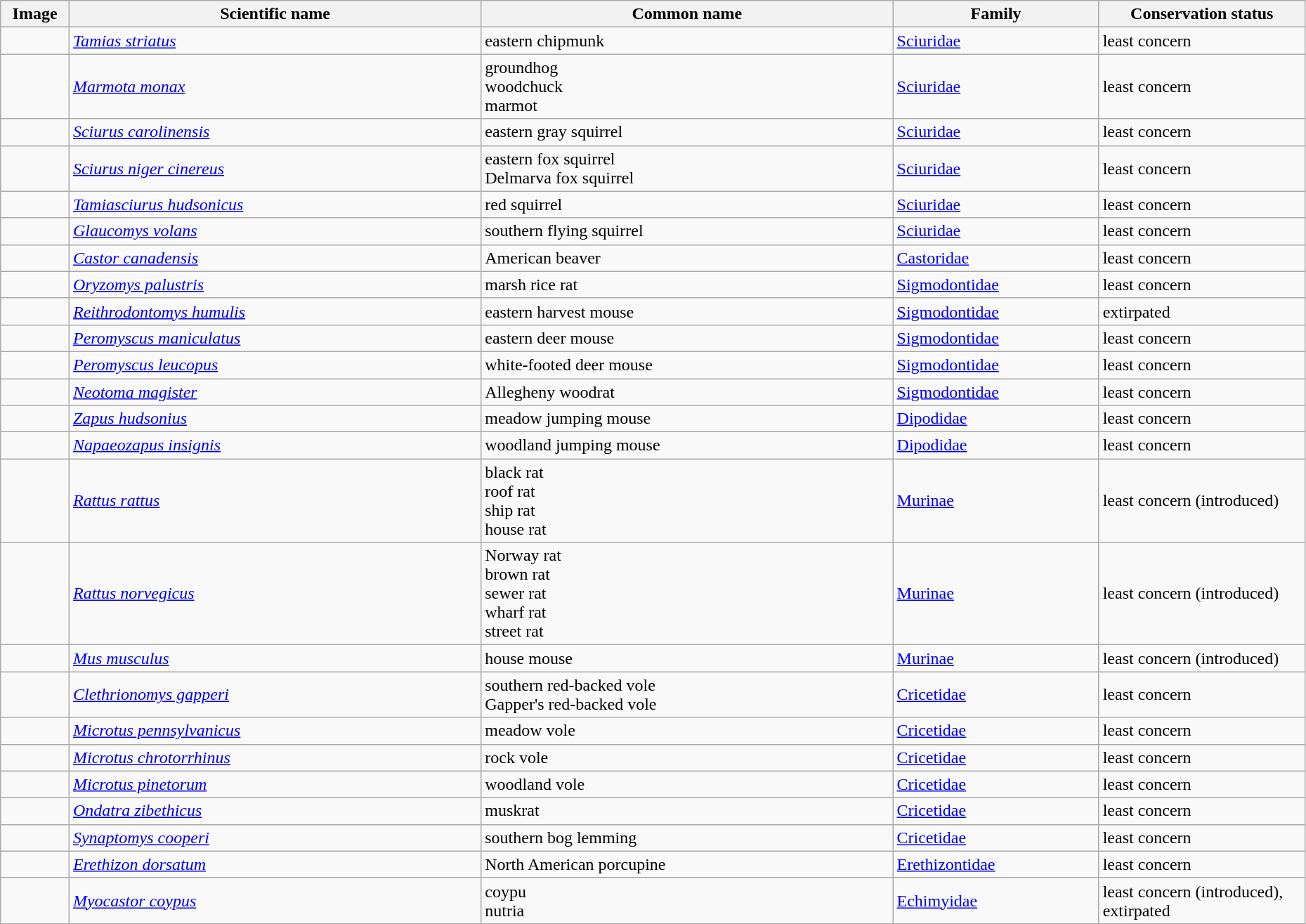<table class="wikitable sortable" style="width:98%">
<tr>
<th class="unsortable" width="5%">Image</th>
<th width="30%">Scientific name</th>
<th width="30%">Common name</th>
<th width="15%">Family</th>
<th width="15%">Conservation status</th>
</tr>
<tr>
<td></td>
<td><em><a href='#'>Tamias striatus</a></em></td>
<td>eastern chipmunk</td>
<td><a href='#'>Sciuridae</a></td>
<td>least concern</td>
</tr>
<tr>
<td></td>
<td><em><a href='#'>Marmota monax</a></em></td>
<td>groundhog<br>woodchuck<br>marmot</td>
<td><a href='#'>Sciuridae</a></td>
<td>least concern</td>
</tr>
<tr>
<td></td>
<td><em><a href='#'>Sciurus carolinensis</a></em></td>
<td>eastern gray squirrel</td>
<td><a href='#'>Sciuridae</a></td>
<td>least concern</td>
</tr>
<tr>
<td></td>
<td><em><a href='#'>Sciurus niger cinereus</a></em></td>
<td>eastern fox squirrel<br>Delmarva fox squirrel</td>
<td><a href='#'>Sciuridae</a></td>
<td>least concern</td>
</tr>
<tr>
<td></td>
<td><em><a href='#'>Tamiasciurus hudsonicus</a></em></td>
<td>red squirrel</td>
<td><a href='#'>Sciuridae</a></td>
<td>least concern</td>
</tr>
<tr>
<td></td>
<td><em><a href='#'>Glaucomys volans</a></em></td>
<td>southern flying squirrel</td>
<td><a href='#'>Sciuridae</a></td>
<td>least concern</td>
</tr>
<tr>
<td></td>
<td><em><a href='#'>Castor canadensis</a></em></td>
<td>American beaver</td>
<td><a href='#'>Castoridae</a></td>
<td>least concern</td>
</tr>
<tr>
<td></td>
<td><em><a href='#'>Oryzomys palustris</a></em></td>
<td>marsh rice rat</td>
<td><a href='#'>Sigmodontidae</a></td>
<td>least concern</td>
</tr>
<tr>
<td></td>
<td><em><a href='#'>Reithrodontomys humulis</a></em></td>
<td>eastern harvest mouse</td>
<td><a href='#'>Sigmodontidae</a></td>
<td>extirpated</td>
</tr>
<tr>
<td></td>
<td><em><a href='#'>Peromyscus maniculatus</a></em></td>
<td>eastern deer mouse</td>
<td><a href='#'>Sigmodontidae</a></td>
<td>least concern</td>
</tr>
<tr>
<td></td>
<td><em><a href='#'>Peromyscus leucopus</a></em></td>
<td>white-footed deer mouse</td>
<td><a href='#'>Sigmodontidae</a></td>
<td>least concern</td>
</tr>
<tr>
<td></td>
<td><em><a href='#'>Neotoma magister</a></em></td>
<td>Allegheny woodrat</td>
<td><a href='#'>Sigmodontidae</a></td>
<td>least concern</td>
</tr>
<tr>
<td></td>
<td><em><a href='#'>Zapus hudsonius</a></em></td>
<td>meadow jumping mouse</td>
<td><a href='#'>Dipodidae</a></td>
<td>least concern</td>
</tr>
<tr>
<td></td>
<td><em><a href='#'>Napaeozapus insignis</a></em></td>
<td>woodland jumping mouse</td>
<td><a href='#'>Dipodidae</a></td>
<td>least concern</td>
</tr>
<tr>
<td></td>
<td><em><a href='#'>Rattus rattus</a></em></td>
<td>black rat<br>roof rat<br>ship rat<br>house rat</td>
<td><a href='#'>Murinae</a></td>
<td>least concern (introduced)</td>
</tr>
<tr>
<td></td>
<td><em><a href='#'>Rattus norvegicus</a></em></td>
<td>Norway rat<br>brown rat<br>sewer rat<br>wharf rat<br>street rat</td>
<td><a href='#'>Murinae</a></td>
<td>least concern (introduced)</td>
</tr>
<tr>
<td></td>
<td><em><a href='#'>Mus musculus</a></em></td>
<td>house mouse</td>
<td><a href='#'>Murinae</a></td>
<td>least concern (introduced)</td>
</tr>
<tr>
<td></td>
<td><em><a href='#'>Clethrionomys gapperi</a></em></td>
<td>southern red-backed vole<br>Gapper's red-backed vole</td>
<td><a href='#'>Cricetidae</a></td>
<td>least concern</td>
</tr>
<tr>
<td></td>
<td><em><a href='#'>Microtus pennsylvanicus</a></em></td>
<td>meadow vole</td>
<td><a href='#'>Cricetidae</a></td>
<td>least concern</td>
</tr>
<tr>
<td></td>
<td><em><a href='#'>Microtus chrotorrhinus</a></em></td>
<td>rock vole</td>
<td><a href='#'>Cricetidae</a></td>
<td>least concern</td>
</tr>
<tr>
<td></td>
<td><em><a href='#'>Microtus pinetorum</a></em></td>
<td>woodland vole</td>
<td><a href='#'>Cricetidae</a></td>
<td>least concern</td>
</tr>
<tr>
<td></td>
<td><em><a href='#'>Ondatra zibethicus</a></em></td>
<td>muskrat</td>
<td><a href='#'>Cricetidae</a></td>
<td>least concern</td>
</tr>
<tr>
<td></td>
<td><em><a href='#'>Synaptomys cooperi</a></em></td>
<td>southern bog lemming</td>
<td><a href='#'>Cricetidae</a></td>
<td>least concern</td>
</tr>
<tr>
<td></td>
<td><em><a href='#'>Erethizon dorsatum</a></em></td>
<td>North American porcupine</td>
<td><a href='#'>Erethizontidae</a></td>
<td>least concern</td>
</tr>
<tr>
<td></td>
<td><em><a href='#'>Myocastor coypus</a></em></td>
<td>coypu<br>nutria</td>
<td><a href='#'>Echimyidae</a></td>
<td>least concern (introduced), extirpated</td>
</tr>
</table>
